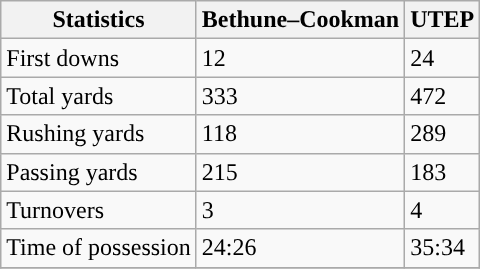<table class="wikitable">
<tr>
<th>Statistics</th>
<th>Bethune–Cookman</th>
<th>UTEP</th>
</tr>
<tr>
<td>First downs</td>
<td>12</td>
<td>24</td>
</tr>
<tr>
<td>Total yards</td>
<td>333</td>
<td>472</td>
</tr>
<tr>
<td>Rushing yards</td>
<td>118</td>
<td>289</td>
</tr>
<tr>
<td>Passing yards</td>
<td>215</td>
<td>183</td>
</tr>
<tr>
<td>Turnovers</td>
<td>3</td>
<td>4</td>
</tr>
<tr>
<td>Time of possession</td>
<td>24:26</td>
<td>35:34</td>
</tr>
<tr>
</tr>
</table>
